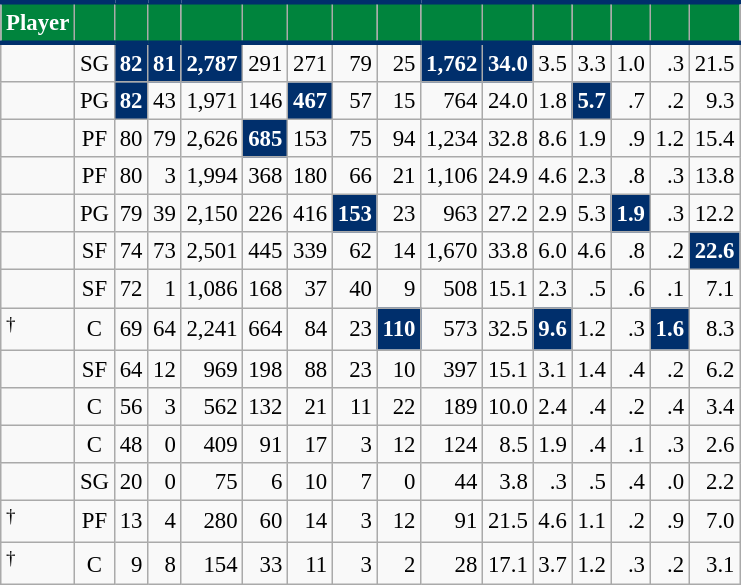<table class="wikitable sortable" style="font-size: 95%; text-align:right;">
<tr>
<th style="background:#00843D; color:#FFFFFF; border-top:#002F6C 3px solid; border-bottom:#002F6C 3px solid;">Player</th>
<th style="background:#00843D; color:#FFFFFF; border-top:#002F6C 3px solid; border-bottom:#002F6C 3px solid;"></th>
<th style="background:#00843D; color:#FFFFFF; border-top:#002F6C 3px solid; border-bottom:#002F6C 3px solid;"></th>
<th style="background:#00843D; color:#FFFFFF; border-top:#002F6C 3px solid; border-bottom:#002F6C 3px solid;"></th>
<th style="background:#00843D; color:#FFFFFF; border-top:#002F6C 3px solid; border-bottom:#002F6C 3px solid;"></th>
<th style="background:#00843D; color:#FFFFFF; border-top:#002F6C 3px solid; border-bottom:#002F6C 3px solid;"></th>
<th style="background:#00843D; color:#FFFFFF; border-top:#002F6C 3px solid; border-bottom:#002F6C 3px solid;"></th>
<th style="background:#00843D; color:#FFFFFF; border-top:#002F6C 3px solid; border-bottom:#002F6C 3px solid;"></th>
<th style="background:#00843D; color:#FFFFFF; border-top:#002F6C 3px solid; border-bottom:#002F6C 3px solid;"></th>
<th style="background:#00843D; color:#FFFFFF; border-top:#002F6C 3px solid; border-bottom:#002F6C 3px solid;"></th>
<th style="background:#00843D; color:#FFFFFF; border-top:#002F6C 3px solid; border-bottom:#002F6C 3px solid;"></th>
<th style="background:#00843D; color:#FFFFFF; border-top:#002F6C 3px solid; border-bottom:#002F6C 3px solid;"></th>
<th style="background:#00843D; color:#FFFFFF; border-top:#002F6C 3px solid; border-bottom:#002F6C 3px solid;"></th>
<th style="background:#00843D; color:#FFFFFF; border-top:#002F6C 3px solid; border-bottom:#002F6C 3px solid;"></th>
<th style="background:#00843D; color:#FFFFFF; border-top:#002F6C 3px solid; border-bottom:#002F6C 3px solid;"></th>
<th style="background:#00843D; color:#FFFFFF; border-top:#002F6C 3px solid; border-bottom:#002F6C 3px solid;"></th>
</tr>
<tr>
<td style="text-align:left;"></td>
<td style="text-align:center;">SG</td>
<td style="background:#002F6C; color:#FFFFFF;"><strong>82</strong></td>
<td style="background:#002F6C; color:#FFFFFF;"><strong>81</strong></td>
<td style="background:#002F6C; color:#FFFFFF;"><strong>2,787</strong></td>
<td>291</td>
<td>271</td>
<td>79</td>
<td>25</td>
<td style="background:#002F6C; color:#FFFFFF;"><strong>1,762</strong></td>
<td style="background:#002F6C; color:#FFFFFF;"><strong>34.0</strong></td>
<td>3.5</td>
<td>3.3</td>
<td>1.0</td>
<td>.3</td>
<td>21.5</td>
</tr>
<tr>
<td style="text-align:left;"></td>
<td style="text-align:center;">PG</td>
<td style="background:#002F6C; color:#FFFFFF;"><strong>82</strong></td>
<td>43</td>
<td>1,971</td>
<td>146</td>
<td style="background:#002F6C; color:#FFFFFF;"><strong>467</strong></td>
<td>57</td>
<td>15</td>
<td>764</td>
<td>24.0</td>
<td>1.8</td>
<td style="background:#002F6C; color:#FFFFFF;"><strong>5.7</strong></td>
<td>.7</td>
<td>.2</td>
<td>9.3</td>
</tr>
<tr>
<td style="text-align:left;"></td>
<td style="text-align:center;">PF</td>
<td>80</td>
<td>79</td>
<td>2,626</td>
<td style="background:#002F6C; color:#FFFFFF;"><strong>685</strong></td>
<td>153</td>
<td>75</td>
<td>94</td>
<td>1,234</td>
<td>32.8</td>
<td>8.6</td>
<td>1.9</td>
<td>.9</td>
<td>1.2</td>
<td>15.4</td>
</tr>
<tr>
<td style="text-align:left;"></td>
<td style="text-align:center;">PF</td>
<td>80</td>
<td>3</td>
<td>1,994</td>
<td>368</td>
<td>180</td>
<td>66</td>
<td>21</td>
<td>1,106</td>
<td>24.9</td>
<td>4.6</td>
<td>2.3</td>
<td>.8</td>
<td>.3</td>
<td>13.8</td>
</tr>
<tr>
<td style="text-align:left;"></td>
<td style="text-align:center;">PG</td>
<td>79</td>
<td>39</td>
<td>2,150</td>
<td>226</td>
<td>416</td>
<td style="background:#002F6C; color:#FFFFFF;"><strong>153</strong></td>
<td>23</td>
<td>963</td>
<td>27.2</td>
<td>2.9</td>
<td>5.3</td>
<td style="background:#002F6C; color:#FFFFFF;"><strong>1.9</strong></td>
<td>.3</td>
<td>12.2</td>
</tr>
<tr>
<td style="text-align:left;"></td>
<td style="text-align:center;">SF</td>
<td>74</td>
<td>73</td>
<td>2,501</td>
<td>445</td>
<td>339</td>
<td>62</td>
<td>14</td>
<td>1,670</td>
<td>33.8</td>
<td>6.0</td>
<td>4.6</td>
<td>.8</td>
<td>.2</td>
<td style="background:#002F6C; color:#FFFFFF;"><strong>22.6</strong></td>
</tr>
<tr>
<td style="text-align:left;"></td>
<td style="text-align:center;">SF</td>
<td>72</td>
<td>1</td>
<td>1,086</td>
<td>168</td>
<td>37</td>
<td>40</td>
<td>9</td>
<td>508</td>
<td>15.1</td>
<td>2.3</td>
<td>.5</td>
<td>.6</td>
<td>.1</td>
<td>7.1</td>
</tr>
<tr>
<td style="text-align:left;"><sup>†</sup></td>
<td style="text-align:center;">C</td>
<td>69</td>
<td>64</td>
<td>2,241</td>
<td>664</td>
<td>84</td>
<td>23</td>
<td style="background:#002F6C; color:#FFFFFF;"><strong>110</strong></td>
<td>573</td>
<td>32.5</td>
<td style="background:#002F6C; color:#FFFFFF;"><strong>9.6</strong></td>
<td>1.2</td>
<td>.3</td>
<td style="background:#002F6C; color:#FFFFFF;"><strong>1.6</strong></td>
<td>8.3</td>
</tr>
<tr>
<td style="text-align:left;"></td>
<td style="text-align:center;">SF</td>
<td>64</td>
<td>12</td>
<td>969</td>
<td>198</td>
<td>88</td>
<td>23</td>
<td>10</td>
<td>397</td>
<td>15.1</td>
<td>3.1</td>
<td>1.4</td>
<td>.4</td>
<td>.2</td>
<td>6.2</td>
</tr>
<tr>
<td style="text-align:left;"></td>
<td style="text-align:center;">C</td>
<td>56</td>
<td>3</td>
<td>562</td>
<td>132</td>
<td>21</td>
<td>11</td>
<td>22</td>
<td>189</td>
<td>10.0</td>
<td>2.4</td>
<td>.4</td>
<td>.2</td>
<td>.4</td>
<td>3.4</td>
</tr>
<tr>
<td style="text-align:left;"></td>
<td style="text-align:center;">C</td>
<td>48</td>
<td>0</td>
<td>409</td>
<td>91</td>
<td>17</td>
<td>3</td>
<td>12</td>
<td>124</td>
<td>8.5</td>
<td>1.9</td>
<td>.4</td>
<td>.1</td>
<td>.3</td>
<td>2.6</td>
</tr>
<tr>
<td style="text-align:left;"></td>
<td style="text-align:center;">SG</td>
<td>20</td>
<td>0</td>
<td>75</td>
<td>6</td>
<td>10</td>
<td>7</td>
<td>0</td>
<td>44</td>
<td>3.8</td>
<td>.3</td>
<td>.5</td>
<td>.4</td>
<td>.0</td>
<td>2.2</td>
</tr>
<tr>
<td style="text-align:left;"><sup>†</sup></td>
<td style="text-align:center;">PF</td>
<td>13</td>
<td>4</td>
<td>280</td>
<td>60</td>
<td>14</td>
<td>3</td>
<td>12</td>
<td>91</td>
<td>21.5</td>
<td>4.6</td>
<td>1.1</td>
<td>.2</td>
<td>.9</td>
<td>7.0</td>
</tr>
<tr>
<td style="text-align:left;"><sup>†</sup></td>
<td style="text-align:center;">C</td>
<td>9</td>
<td>8</td>
<td>154</td>
<td>33</td>
<td>11</td>
<td>3</td>
<td>2</td>
<td>28</td>
<td>17.1</td>
<td>3.7</td>
<td>1.2</td>
<td>.3</td>
<td>.2</td>
<td>3.1</td>
</tr>
</table>
